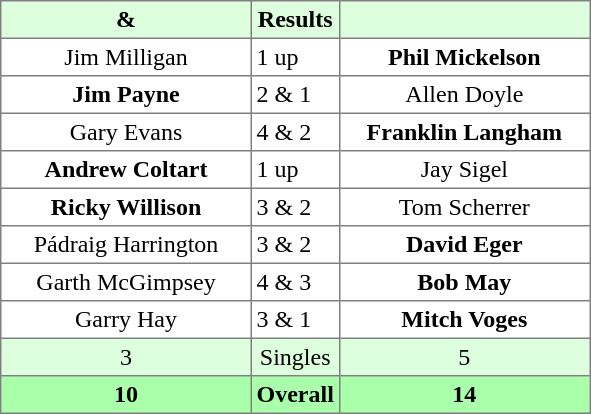<table border="1" cellpadding="3" style="border-collapse: collapse; text-align:center;">
<tr style="background:#ddffdd;">
<th width=160> & </th>
<th>Results</th>
<th width=160></th>
</tr>
<tr>
<td>Jim Milligan</td>
<td align=left> 1 up</td>
<td><strong>Phil Mickelson</strong></td>
</tr>
<tr>
<td><strong>Jim Payne</strong></td>
<td align=left> 2 & 1</td>
<td>Allen Doyle</td>
</tr>
<tr>
<td>Gary Evans</td>
<td align=left> 4 & 2</td>
<td><strong>Franklin Langham</strong></td>
</tr>
<tr>
<td><strong>Andrew Coltart</strong></td>
<td align=left> 1 up</td>
<td>Jay Sigel</td>
</tr>
<tr>
<td><strong>Ricky Willison</strong></td>
<td align=left> 3 & 2</td>
<td>Tom Scherrer</td>
</tr>
<tr>
<td>Pádraig Harrington</td>
<td align=left> 3 & 2</td>
<td><strong>David Eger</strong></td>
</tr>
<tr>
<td>Garth McGimpsey</td>
<td align=left> 4 & 3</td>
<td><strong>Bob May</strong></td>
</tr>
<tr>
<td>Garry Hay</td>
<td align=left> 3 & 1</td>
<td><strong>Mitch Voges</strong></td>
</tr>
<tr style="background:#ddffdd;">
<td>3</td>
<td>Singles</td>
<td>5</td>
</tr>
<tr style="background:#aaffaa;">
<th>10</th>
<th>Overall</th>
<th>14</th>
</tr>
</table>
